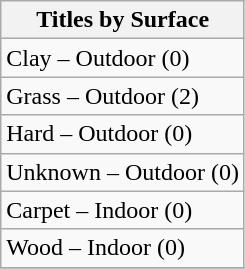<table class="wikitable" style="display:inline-table;">
<tr>
<th>Titles by Surface</th>
</tr>
<tr>
<td>Clay – Outdoor (0)</td>
</tr>
<tr>
<td>Grass – Outdoor (2)</td>
</tr>
<tr>
<td>Hard – Outdoor (0)</td>
</tr>
<tr>
<td>Unknown – Outdoor (0)</td>
</tr>
<tr>
<td>Carpet – Indoor (0)</td>
</tr>
<tr>
<td>Wood – Indoor (0)</td>
</tr>
<tr>
</tr>
</table>
